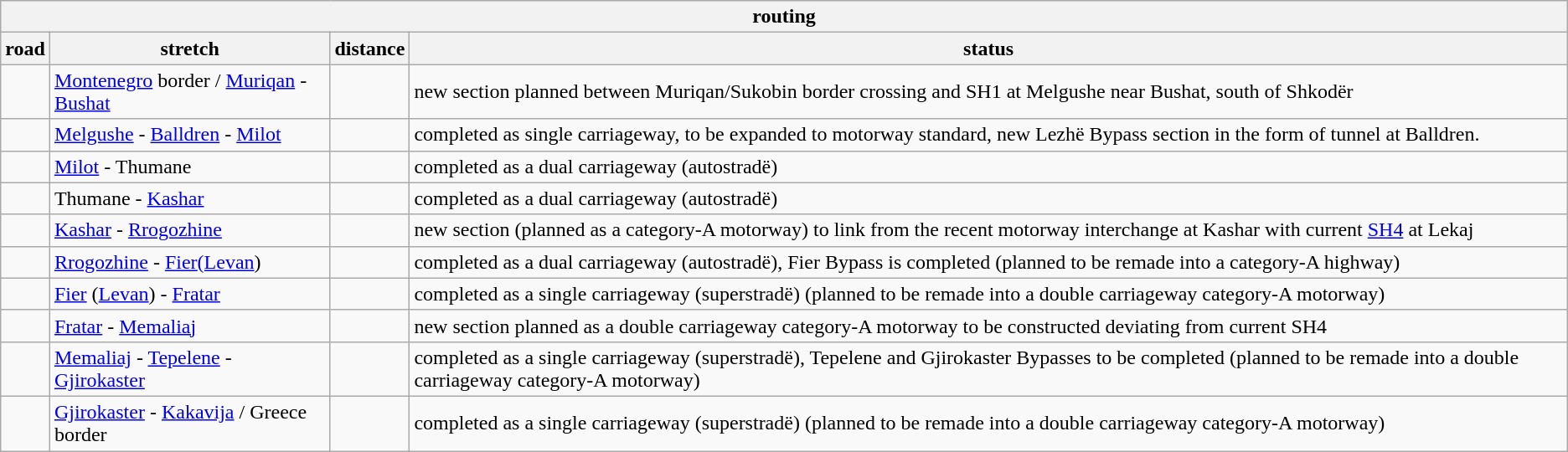<table class="wikitable">
<tr class="hintergrundfarbe8">
<th colspan="4">routing</th>
</tr>
<tr>
<th>road</th>
<th>stretch</th>
<th>distance</th>
<th>status</th>
</tr>
<tr>
<td></td>
<td><a href='#'>Montenegro</a> border / <a href='#'>Muriqan</a> - <a href='#'>Bushat</a></td>
<td></td>
<td>new section planned between Muriqan/Sukobin border crossing and SH1 at Melgushe near Bushat, south of Shkodër</td>
</tr>
<tr>
<td></td>
<td><a href='#'>Melgushe</a> - <a href='#'>Balldren</a> - <a href='#'>Milot</a></td>
<td></td>
<td>completed as single carriageway, to be expanded to motorway standard, new Lezhë Bypass section in the form of tunnel at Balldren.</td>
</tr>
<tr>
<td></td>
<td><a href='#'>Milot</a> - Thumane</td>
<td></td>
<td>completed as a dual carriageway (autostradë)</td>
</tr>
<tr>
<td></td>
<td>Thumane - <a href='#'>Kashar</a></td>
<td></td>
<td>completed as a dual carriageway (autostradë)</td>
</tr>
<tr>
<td></td>
<td><a href='#'>Kashar</a> - <a href='#'>Rrogozhine</a></td>
<td></td>
<td>new section (planned as a category-A motorway) to link from the recent motorway interchange at Kashar with current <a href='#'>SH4</a> at Lekaj</td>
</tr>
<tr>
<td></td>
<td><a href='#'>Rrogozhine</a> - <a href='#'>Fier</a><a href='#'>(Levan</a>)</td>
<td></td>
<td>completed as a dual carriageway (autostradë), Fier Bypass is completed (planned to be remade into a category-A highway)</td>
</tr>
<tr>
<td></td>
<td><a href='#'>Fier</a> (<a href='#'>Levan</a>) - <a href='#'>Fratar</a></td>
<td></td>
<td>completed as a single carriageway (superstradë) (planned to be remade into a double carriageway category-A motorway)</td>
</tr>
<tr>
<td></td>
<td><a href='#'>Fratar</a> - <a href='#'>Memaliaj</a></td>
<td></td>
<td>new section planned as a double carriageway category-A motorway to be constructed deviating from current SH4</td>
</tr>
<tr>
<td></td>
<td><a href='#'>Memaliaj</a> - <a href='#'>Tepelene</a> - <a href='#'>Gjirokaster</a></td>
<td></td>
<td>completed as a single carriageway (superstradë), Tepelene and Gjirokaster Bypasses to be completed (planned to be remade into a double carriageway category-A motorway)</td>
</tr>
<tr>
<td></td>
<td><a href='#'>Gjirokaster</a> - <a href='#'>Kakavija</a> / Greece border</td>
<td></td>
<td>completed as a single carriageway (superstradë) (planned to be remade into a double carriageway category-A motorway)</td>
</tr>
</table>
